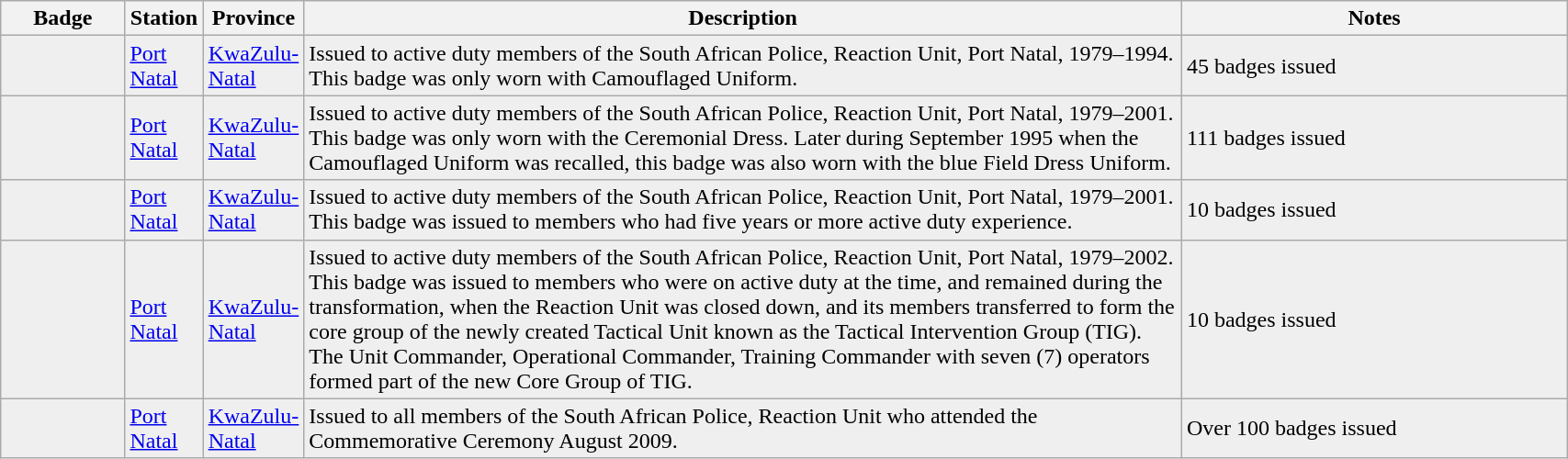<table class="wikitable" style="width:90%;">
<tr>
<th style="width:8%;">Badge</th>
<th style="width:5%;">Station</th>
<th style="width:5%;">Province</th>
<th style="width:57%;">Description</th>
<th style="width:25%;">Notes</th>
</tr>
<tr style="background:#efefef; color:black">
<td></td>
<td><a href='#'>Port Natal</a></td>
<td><a href='#'>KwaZulu-Natal</a></td>
<td>Issued to active duty members of the South African Police, Reaction Unit, Port Natal, 1979–1994. This badge was only worn with Camouflaged Uniform.</td>
<td>45 badges issued</td>
</tr>
<tr style="background:#efefef; color:black">
<td></td>
<td><a href='#'>Port Natal</a></td>
<td><a href='#'>KwaZulu-Natal</a></td>
<td>Issued to active duty members of the South African Police, Reaction Unit, Port Natal, 1979–2001. This badge was only worn with the Ceremonial Dress. Later during September 1995 when the Camouflaged Uniform was recalled, this badge was also worn with the blue Field Dress Uniform.</td>
<td>111 badges issued</td>
</tr>
<tr style="background:#efefef; color:black">
<td></td>
<td><a href='#'>Port Natal</a></td>
<td><a href='#'>KwaZulu-Natal</a></td>
<td>Issued to active duty members of the South African Police, Reaction Unit, Port Natal, 1979–2001. This badge was issued to members who had five years or more active duty experience.</td>
<td>10 badges issued</td>
</tr>
<tr style="background:#efefef; color:black">
<td></td>
<td><a href='#'>Port Natal</a></td>
<td><a href='#'>KwaZulu-Natal</a></td>
<td>Issued to active duty members of the South African Police, Reaction Unit, Port Natal, 1979–2002. This badge was issued to members who were on active duty at the time, and remained during the transformation, when the Reaction Unit was closed down, and its members transferred to form the core group of the newly created Tactical Unit known as the Tactical Intervention Group (TIG). The Unit Commander, Operational Commander, Training Commander with seven (7) operators formed part of the new Core Group of TIG.</td>
<td>10 badges issued</td>
</tr>
<tr style="background:#efefef; color:black">
<td></td>
<td><a href='#'>Port Natal</a></td>
<td><a href='#'>KwaZulu-Natal</a></td>
<td>Issued to all members of the South African Police, Reaction Unit who attended the Commemorative Ceremony August 2009.</td>
<td>Over 100 badges issued</td>
</tr>
</table>
